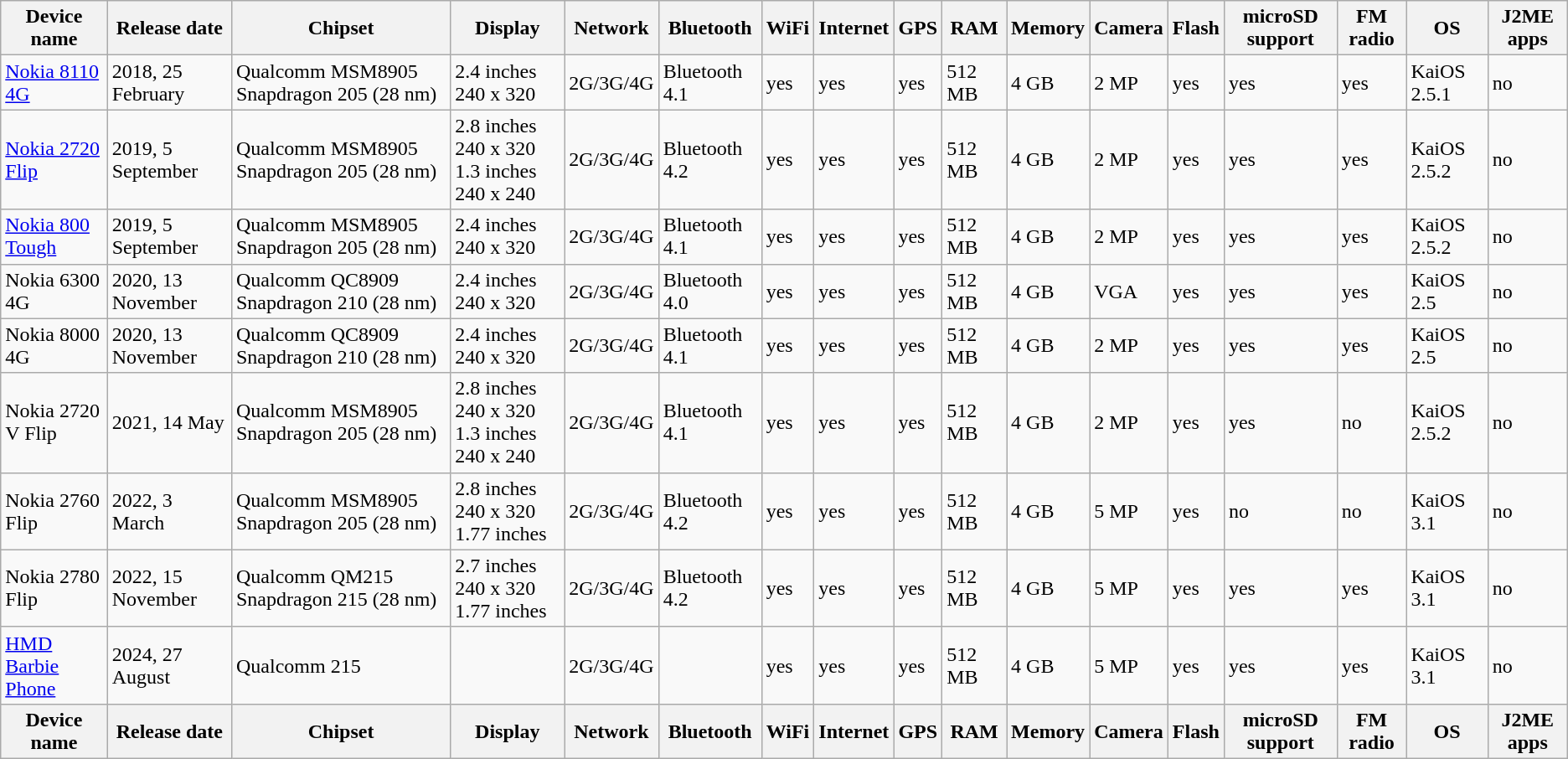<table class="wikitable">
<tr>
<th>Device name</th>
<th>Release date</th>
<th>Chipset</th>
<th>Display</th>
<th>Network</th>
<th>Bluetooth</th>
<th>WiFi</th>
<th>Internet</th>
<th>GPS</th>
<th>RAM</th>
<th>Memory</th>
<th>Camera</th>
<th>Flash</th>
<th>microSD support</th>
<th>FM radio</th>
<th>OS</th>
<th>J2ME apps</th>
</tr>
<tr>
<td><a href='#'>Nokia 8110 4G</a></td>
<td>2018, 25 February</td>
<td>Qualcomm MSM8905 Snapdragon 205 (28 nm)</td>
<td>2.4 inches 240 x 320</td>
<td>2G/3G/4G</td>
<td>Bluetooth 4.1</td>
<td>yes</td>
<td>yes</td>
<td>yes</td>
<td>512 MB</td>
<td>4 GB</td>
<td>2 MP</td>
<td>yes</td>
<td>yes</td>
<td>yes</td>
<td>KaiOS 2.5.1</td>
<td>no</td>
</tr>
<tr>
<td><a href='#'>Nokia 2720 Flip</a></td>
<td>2019, 5 September</td>
<td>Qualcomm MSM8905 Snapdragon 205 (28 nm)</td>
<td>2.8 inches 240 x 320<br>1.3 inches 240 x 240</td>
<td>2G/3G/4G</td>
<td>Bluetooth 4.2</td>
<td>yes</td>
<td>yes</td>
<td>yes</td>
<td>512 MB</td>
<td>4 GB</td>
<td>2 MP</td>
<td>yes</td>
<td>yes</td>
<td>yes</td>
<td>KaiOS 2.5.2</td>
<td>no</td>
</tr>
<tr>
<td><a href='#'>Nokia 800 Tough</a></td>
<td>2019, 5 September</td>
<td>Qualcomm MSM8905 Snapdragon 205 (28 nm)</td>
<td>2.4 inches 240 x 320</td>
<td>2G/3G/4G</td>
<td>Bluetooth 4.1</td>
<td>yes</td>
<td>yes</td>
<td>yes</td>
<td>512 MB</td>
<td>4 GB</td>
<td>2 MP</td>
<td>yes</td>
<td>yes</td>
<td>yes</td>
<td>KaiOS 2.5.2</td>
<td>no</td>
</tr>
<tr>
<td>Nokia 6300 4G</td>
<td>2020, 13 November</td>
<td>Qualcomm QC8909 Snapdragon 210 (28 nm)</td>
<td>2.4 inches 240 x 320</td>
<td>2G/3G/4G</td>
<td>Bluetooth 4.0</td>
<td>yes</td>
<td>yes</td>
<td>yes</td>
<td>512 MB</td>
<td>4 GB</td>
<td>VGA</td>
<td>yes</td>
<td>yes</td>
<td>yes</td>
<td>KaiOS 2.5</td>
<td>no</td>
</tr>
<tr>
<td>Nokia 8000 4G</td>
<td>2020, 13 November</td>
<td>Qualcomm QC8909 Snapdragon 210 (28 nm)</td>
<td>2.4 inches 240 x 320</td>
<td>2G/3G/4G</td>
<td>Bluetooth 4.1</td>
<td>yes</td>
<td>yes</td>
<td>yes</td>
<td>512 MB</td>
<td>4 GB</td>
<td>2 MP</td>
<td>yes</td>
<td>yes</td>
<td>yes</td>
<td>KaiOS 2.5</td>
<td>no</td>
</tr>
<tr>
<td>Nokia 2720 V Flip</td>
<td>2021, 14 May</td>
<td>Qualcomm MSM8905 Snapdragon 205 (28 nm)</td>
<td>2.8 inches 240 x 320<br>1.3 inches 240 x 240</td>
<td>2G/3G/4G</td>
<td>Bluetooth 4.1</td>
<td>yes</td>
<td>yes</td>
<td>yes</td>
<td>512 MB</td>
<td>4 GB</td>
<td>2 MP</td>
<td>yes</td>
<td>yes</td>
<td>no</td>
<td>KaiOS 2.5.2</td>
<td>no</td>
</tr>
<tr>
<td>Nokia 2760 Flip</td>
<td>2022, 3 March</td>
<td>Qualcomm MSM8905 Snapdragon 205 (28 nm)</td>
<td>2.8 inches 240 x 320<br>1.77 inches</td>
<td>2G/3G/4G</td>
<td>Bluetooth 4.2</td>
<td>yes</td>
<td>yes</td>
<td>yes</td>
<td>512 MB</td>
<td>4 GB</td>
<td>5 MP</td>
<td>yes</td>
<td>no</td>
<td>no</td>
<td>KaiOS 3.1</td>
<td>no</td>
</tr>
<tr>
<td>Nokia 2780 Flip</td>
<td>2022, 15 November</td>
<td>Qualcomm QM215 Snapdragon 215 (28 nm)</td>
<td>2.7 inches 240 x 320<br>1.77 inches</td>
<td>2G/3G/4G</td>
<td>Bluetooth 4.2</td>
<td>yes</td>
<td>yes</td>
<td>yes</td>
<td>512 MB</td>
<td>4 GB</td>
<td>5 MP</td>
<td>yes</td>
<td>yes</td>
<td>yes</td>
<td>KaiOS 3.1</td>
<td>no</td>
</tr>
<tr>
<td><a href='#'>HMD Barbie Phone</a></td>
<td>2024, 27 August</td>
<td>Qualcomm 215</td>
<td></td>
<td>2G/3G/4G</td>
<td></td>
<td>yes</td>
<td>yes</td>
<td>yes</td>
<td>512 MB</td>
<td>4 GB</td>
<td>5 MP</td>
<td>yes</td>
<td>yes</td>
<td>yes</td>
<td>KaiOS 3.1</td>
<td>no</td>
</tr>
<tr>
<th>Device name</th>
<th>Release date</th>
<th>Chipset</th>
<th>Display</th>
<th>Network</th>
<th>Bluetooth</th>
<th>WiFi</th>
<th>Internet</th>
<th>GPS</th>
<th>RAM</th>
<th>Memory</th>
<th>Camera</th>
<th>Flash</th>
<th>microSD support</th>
<th>FM radio</th>
<th>OS</th>
<th>J2ME apps</th>
</tr>
</table>
